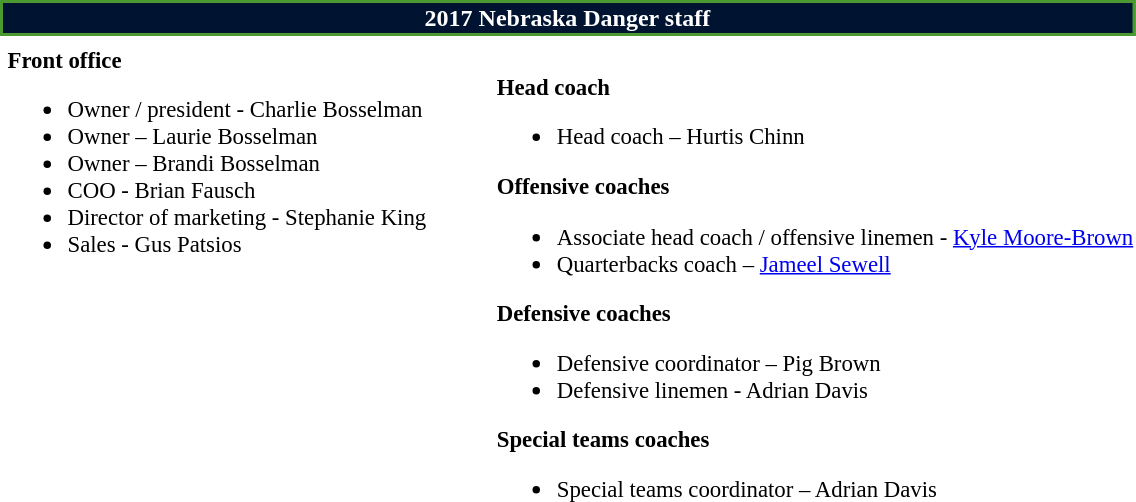<table class="toccolours" style="text-align: left;">
<tr>
<th colspan="7" style="background:#001431; color:white; text-align: center; border:2px solid #4A9A31;"><strong>2017 Nebraska Danger staff</strong></th>
</tr>
<tr>
<td colspan=7 align="right"></td>
</tr>
<tr>
<td valign="top"></td>
<td style="font-size: 95%;" valign="top"><strong>Front office</strong><br><ul><li>Owner / president - Charlie Bosselman</li><li>Owner – Laurie Bosselman</li><li>Owner – Brandi Bosselman</li><li>COO - Brian Fausch</li><li>Director of marketing - Stephanie King</li><li>Sales - Gus Patsios</li></ul></td>
<td width="35"> </td>
<td valign="top"></td>
<td style="font-size: 95%;" valign="top"><br><strong>Head coach</strong><ul><li>Head coach – Hurtis Chinn</li></ul><strong>Offensive coaches</strong><ul><li>Associate head coach / offensive linemen - <a href='#'>Kyle Moore-Brown</a></li><li>Quarterbacks coach – <a href='#'>Jameel Sewell</a></li></ul><strong>Defensive coaches</strong><ul><li>Defensive coordinator – Pig Brown</li><li>Defensive linemen - Adrian Davis</li></ul><strong>Special teams coaches</strong><ul><li>Special teams coordinator – Adrian Davis</li></ul></td>
</tr>
</table>
